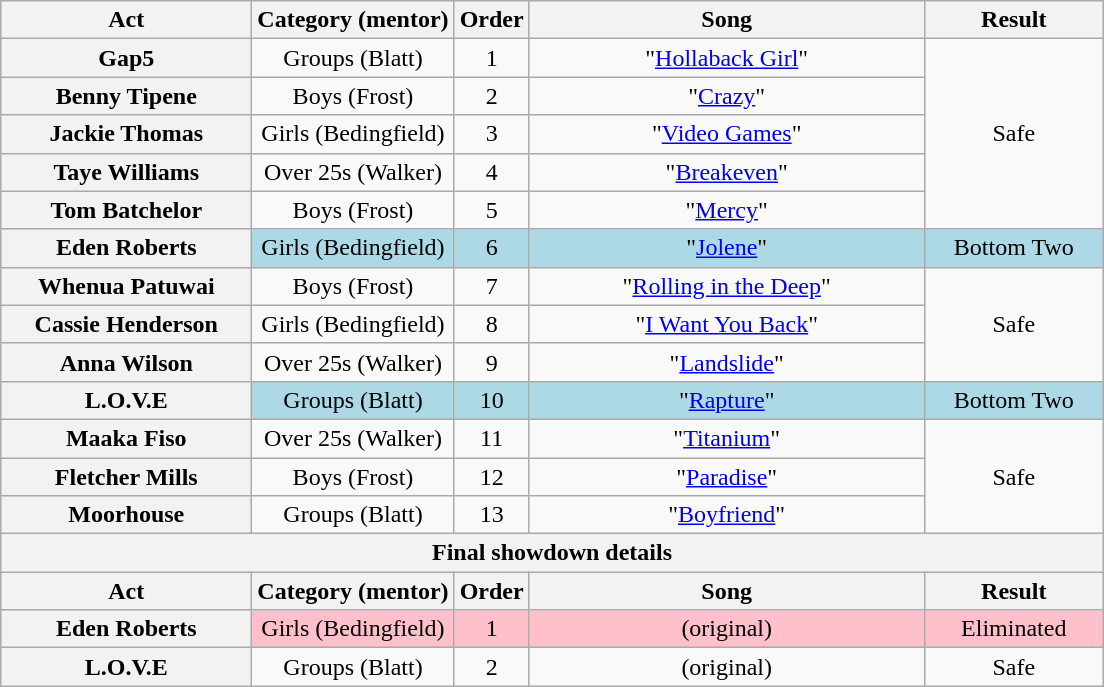<table class="wikitable plainrowheaders" style="text-align:center;">
<tr>
<th scope="col" style="width:10em;">Act</th>
<th scope="col">Category (mentor)</th>
<th scope="col">Order</th>
<th scope="col" style="width:16em;">Song</th>
<th scope="col" style="width:7em;">Result</th>
</tr>
<tr>
<th scope="row">Gap5</th>
<td>Groups (Blatt)</td>
<td>1</td>
<td>"<a href='#'>Hollaback Girl</a>"</td>
<td rowspan=5>Safe</td>
</tr>
<tr>
<th scope="row">Benny Tipene</th>
<td>Boys (Frost)</td>
<td>2</td>
<td>"<a href='#'>Crazy</a>"</td>
</tr>
<tr>
<th scope="row">Jackie Thomas</th>
<td>Girls (Bedingfield)</td>
<td>3</td>
<td>"<a href='#'>Video Games</a>"</td>
</tr>
<tr>
<th scope="row">Taye Williams</th>
<td>Over 25s (Walker)</td>
<td>4</td>
<td>"<a href='#'>Breakeven</a>"</td>
</tr>
<tr>
<th scope="row">Tom Batchelor</th>
<td>Boys (Frost)</td>
<td>5</td>
<td>"<a href='#'>Mercy</a>"</td>
</tr>
<tr style="background:lightblue;">
<th scope="row">Eden Roberts</th>
<td>Girls (Bedingfield)</td>
<td>6</td>
<td>"<a href='#'>Jolene</a>"</td>
<td>Bottom Two</td>
</tr>
<tr>
<th scope="row">Whenua Patuwai</th>
<td>Boys (Frost)</td>
<td>7</td>
<td>"<a href='#'>Rolling in the Deep</a>"</td>
<td rowspan=3>Safe</td>
</tr>
<tr>
<th scope="row">Cassie Henderson</th>
<td>Girls (Bedingfield)</td>
<td>8</td>
<td>"<a href='#'>I Want You Back</a>"</td>
</tr>
<tr>
<th scope="row">Anna Wilson</th>
<td>Over 25s (Walker)</td>
<td>9</td>
<td>"<a href='#'>Landslide</a>"</td>
</tr>
<tr style="background:lightblue;">
<th scope="row">L.O.V.E</th>
<td>Groups (Blatt)</td>
<td>10</td>
<td>"<a href='#'>Rapture</a>"</td>
<td>Bottom Two</td>
</tr>
<tr>
<th scope="row">Maaka Fiso</th>
<td>Over 25s (Walker)</td>
<td>11</td>
<td>"<a href='#'>Titanium</a>"</td>
<td rowspan=3>Safe</td>
</tr>
<tr>
<th scope="row">Fletcher Mills</th>
<td>Boys (Frost)</td>
<td>12</td>
<td>"<a href='#'>Paradise</a>"</td>
</tr>
<tr>
<th scope="row">Moorhouse</th>
<td>Groups (Blatt)</td>
<td>13</td>
<td>"<a href='#'>Boyfriend</a>"</td>
</tr>
<tr>
<th colspan="5">Final showdown details</th>
</tr>
<tr>
<th scope="col" style="width:10em;">Act</th>
<th scope="col">Category (mentor)</th>
<th scope="col">Order</th>
<th scope="col" style="width:16em;">Song</th>
<th scope="col" style="width:6em;">Result</th>
</tr>
<tr style="background:pink;">
<th scope="row">Eden Roberts</th>
<td>Girls (Bedingfield)</td>
<td>1</td>
<td>(original)</td>
<td>Eliminated</td>
</tr>
<tr>
<th scope="row">L.O.V.E</th>
<td>Groups (Blatt)</td>
<td>2</td>
<td>(original)</td>
<td>Safe</td>
</tr>
</table>
